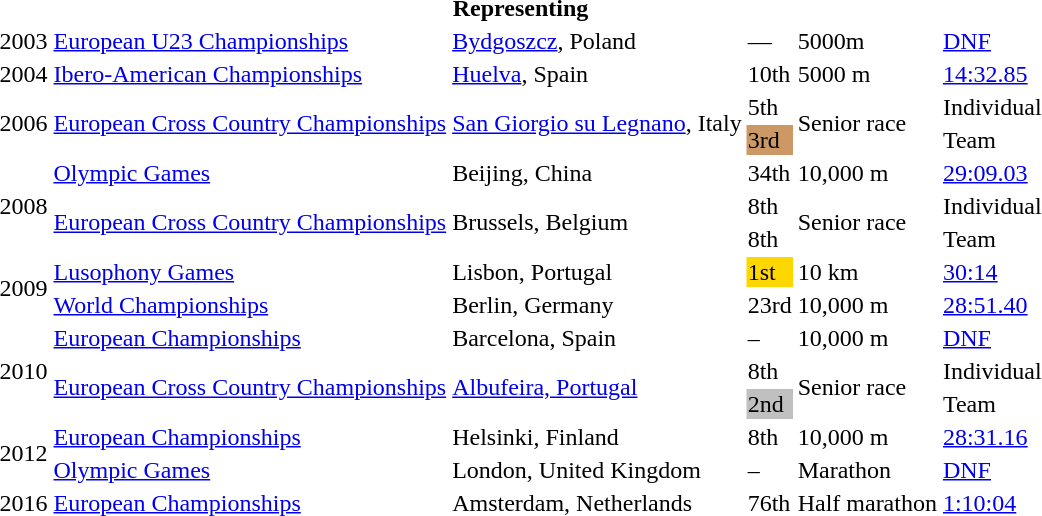<table>
<tr>
<th colspan="6">Representing </th>
</tr>
<tr>
<td>2003</td>
<td><a href='#'>European U23 Championships</a></td>
<td><a href='#'>Bydgoszcz</a>, Poland</td>
<td>—</td>
<td>5000m</td>
<td><a href='#'>DNF</a></td>
</tr>
<tr>
<td>2004</td>
<td><a href='#'>Ibero-American Championships</a></td>
<td><a href='#'>Huelva</a>, Spain</td>
<td>10th</td>
<td>5000 m</td>
<td><a href='#'>14:32.85</a></td>
</tr>
<tr>
<td rowspan=2>2006</td>
<td rowspan=2><a href='#'>European Cross Country Championships</a></td>
<td rowspan=2><a href='#'>San Giorgio su Legnano</a>, Italy</td>
<td>5th</td>
<td rowspan=2>Senior race</td>
<td>Individual</td>
</tr>
<tr>
<td bgcolor=cc9966>3rd</td>
<td>Team</td>
</tr>
<tr>
<td rowspan=3>2008</td>
<td><a href='#'>Olympic Games</a></td>
<td>Beijing, China</td>
<td>34th</td>
<td>10,000 m</td>
<td><a href='#'>29:09.03</a></td>
</tr>
<tr>
<td rowspan=2><a href='#'>European Cross Country Championships</a></td>
<td rowspan=2>Brussels, Belgium</td>
<td>8th</td>
<td rowspan=2>Senior race</td>
<td>Individual</td>
</tr>
<tr>
<td>8th</td>
<td>Team</td>
</tr>
<tr>
<td rowspan=2>2009</td>
<td><a href='#'>Lusophony Games</a></td>
<td>Lisbon, Portugal</td>
<td bgcolor=gold>1st</td>
<td>10 km</td>
<td><a href='#'>30:14</a></td>
</tr>
<tr>
<td><a href='#'>World Championships</a></td>
<td>Berlin, Germany</td>
<td>23rd</td>
<td>10,000 m</td>
<td><a href='#'>28:51.40</a></td>
</tr>
<tr>
<td rowspan=3>2010</td>
<td><a href='#'>European Championships</a></td>
<td>Barcelona, Spain</td>
<td>–</td>
<td>10,000 m</td>
<td><a href='#'>DNF</a></td>
</tr>
<tr>
<td rowspan=2><a href='#'>European Cross Country Championships</a></td>
<td rowspan=2><a href='#'>Albufeira, Portugal</a></td>
<td>8th</td>
<td rowspan=2>Senior race</td>
<td>Individual</td>
</tr>
<tr>
<td bgcolor=silver>2nd</td>
<td>Team</td>
</tr>
<tr>
<td rowspan=2>2012</td>
<td><a href='#'>European Championships</a></td>
<td>Helsinki, Finland</td>
<td>8th</td>
<td>10,000 m</td>
<td><a href='#'>28:31.16</a></td>
</tr>
<tr>
<td><a href='#'>Olympic Games</a></td>
<td>London, United Kingdom</td>
<td>–</td>
<td>Marathon</td>
<td><a href='#'>DNF</a></td>
</tr>
<tr>
<td>2016</td>
<td><a href='#'>European Championships</a></td>
<td>Amsterdam, Netherlands</td>
<td>76th</td>
<td>Half marathon</td>
<td><a href='#'>1:10:04</a></td>
</tr>
</table>
